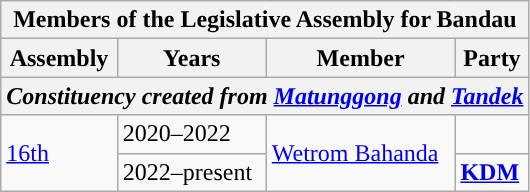<table class="wikitable">
<tr>
<th colspan="4">Members of the Legislative Assembly for Bandau</th>
</tr>
<tr>
<th>Assembly</th>
<th>Years</th>
<th>Member</th>
<th>Party</th>
</tr>
<tr>
<th colspan="4" align="center"><em>Constituency created from <a href='#'>Matunggong</a> and <a href='#'>Tandek</a></em></th>
</tr>
<tr>
<td rowspan=2><a href='#'>16th</a></td>
<td>2020–2022</td>
<td rowspan=2><a href='#'>Wetrom Bahanda</a></td>
<td></td>
</tr>
<tr>
<td>2022–present</td>
<td><strong><a href='#'>KDM</a></strong></td>
</tr>
</table>
